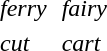<table style="margin-left: 1em;" cellspacing="3">
<tr>
<td> <em>ferry</em></td>
<td></td>
<td> <em>fairy</em></td>
</tr>
<tr>
<td> <em>cut</em></td>
<td></td>
<td> <em>cart</em></td>
</tr>
</table>
